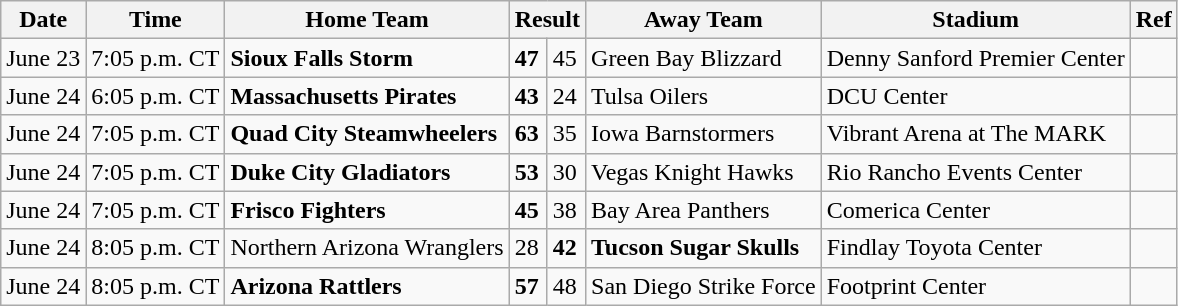<table class="wikitable">
<tr>
<th>Date</th>
<th>Time</th>
<th>Home Team</th>
<th colspan="2">Result</th>
<th>Away Team</th>
<th>Stadium</th>
<th>Ref</th>
</tr>
<tr>
<td>June 23</td>
<td>7:05 p.m. CT</td>
<td><strong>Sioux Falls Storm</strong></td>
<td><strong>47</strong></td>
<td>45</td>
<td>Green Bay Blizzard</td>
<td>Denny Sanford Premier Center</td>
<td></td>
</tr>
<tr>
<td>June 24</td>
<td>6:05 p.m. CT</td>
<td><strong>Massachusetts Pirates</strong></td>
<td><strong>43</strong></td>
<td>24</td>
<td>Tulsa Oilers</td>
<td>DCU Center</td>
<td></td>
</tr>
<tr>
<td>June 24</td>
<td>7:05 p.m. CT</td>
<td><strong>Quad City Steamwheelers</strong></td>
<td><strong>63</strong></td>
<td>35</td>
<td>Iowa Barnstormers</td>
<td>Vibrant Arena at The MARK</td>
<td></td>
</tr>
<tr>
<td>June 24</td>
<td>7:05 p.m. CT</td>
<td><strong>Duke City Gladiators</strong></td>
<td><strong>53</strong></td>
<td>30</td>
<td>Vegas Knight Hawks</td>
<td>Rio Rancho Events Center</td>
<td></td>
</tr>
<tr>
<td>June 24</td>
<td>7:05 p.m. CT</td>
<td><strong>Frisco Fighters</strong></td>
<td><strong>45</strong></td>
<td>38</td>
<td>Bay Area Panthers</td>
<td>Comerica Center</td>
<td></td>
</tr>
<tr>
<td>June 24</td>
<td>8:05 p.m. CT</td>
<td>Northern Arizona Wranglers</td>
<td>28</td>
<td><strong>42</strong></td>
<td><strong>Tucson Sugar Skulls</strong></td>
<td>Findlay Toyota Center</td>
<td></td>
</tr>
<tr>
<td>June 24</td>
<td>8:05 p.m. CT</td>
<td><strong>Arizona Rattlers</strong></td>
<td><strong>57</strong></td>
<td>48</td>
<td>San Diego Strike Force</td>
<td>Footprint Center</td>
<td></td>
</tr>
</table>
